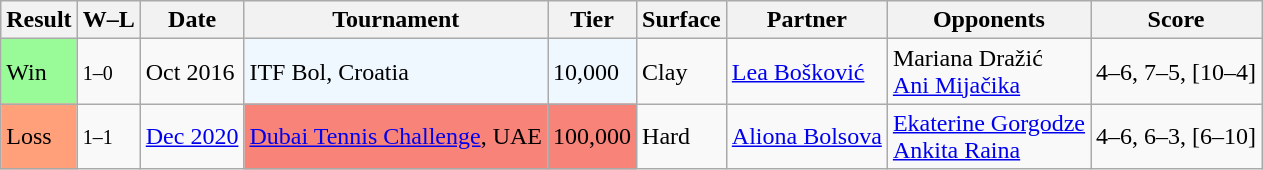<table class="sortable wikitable">
<tr>
<th>Result</th>
<th class="unsortable">W–L</th>
<th>Date</th>
<th>Tournament</th>
<th>Tier</th>
<th>Surface</th>
<th>Partner</th>
<th>Opponents</th>
<th class="unsortable">Score</th>
</tr>
<tr>
<td style="background:#98fb98;">Win</td>
<td><small>1–0</small></td>
<td>Oct 2016</td>
<td style="background:#f0f8ff;">ITF Bol, Croatia</td>
<td style="background:#f0f8ff;">10,000</td>
<td>Clay</td>
<td> <a href='#'>Lea Bošković</a></td>
<td> Mariana Dražić <br>  <a href='#'>Ani Mijačika</a></td>
<td>4–6, 7–5, [10–4]</td>
</tr>
<tr>
<td bgcolor=ffa07a>Loss</td>
<td><small>1–1</small></td>
<td><a href='#'>Dec 2020</a></td>
<td style="background:#f88379;"><a href='#'>Dubai Tennis Challenge</a>, UAE</td>
<td style="background:#f88379;">100,000</td>
<td>Hard</td>
<td> <a href='#'>Aliona Bolsova</a></td>
<td> <a href='#'>Ekaterine Gorgodze</a> <br>  <a href='#'>Ankita Raina</a></td>
<td>4–6, 6–3, [6–10]</td>
</tr>
</table>
